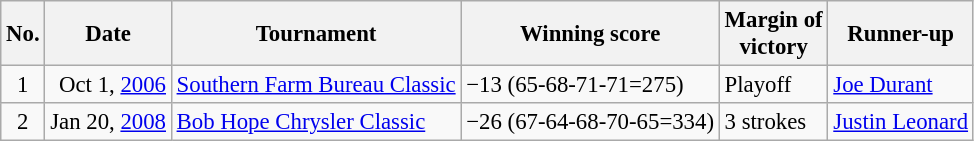<table class="wikitable" style="font-size:95%;">
<tr>
<th>No.</th>
<th>Date</th>
<th>Tournament</th>
<th>Winning score</th>
<th>Margin of<br>victory</th>
<th>Runner-up</th>
</tr>
<tr>
<td align=center>1</td>
<td align=right>Oct 1, <a href='#'>2006</a></td>
<td><a href='#'>Southern Farm Bureau Classic</a></td>
<td>−13 (65-68-71-71=275)</td>
<td>Playoff</td>
<td> <a href='#'>Joe Durant</a></td>
</tr>
<tr>
<td align=center>2</td>
<td align=right>Jan 20, <a href='#'>2008</a></td>
<td><a href='#'>Bob Hope Chrysler Classic</a></td>
<td>−26 (67-64-68-70-65=334)</td>
<td>3 strokes</td>
<td> <a href='#'>Justin Leonard</a></td>
</tr>
</table>
